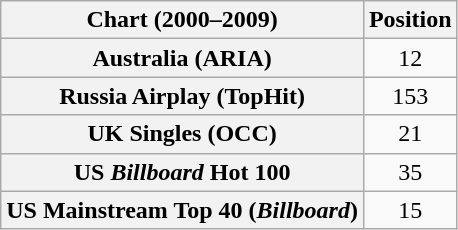<table class="wikitable sortable plainrowheaders" style="text-align:center">
<tr>
<th scope="col">Chart (2000–2009)</th>
<th scope="col">Position</th>
</tr>
<tr>
<th scope="row">Australia (ARIA)</th>
<td>12</td>
</tr>
<tr>
<th scope="row">Russia Airplay (TopHit)</th>
<td>153</td>
</tr>
<tr>
<th scope="row">UK Singles (OCC)</th>
<td>21</td>
</tr>
<tr>
<th scope="row">US <em>Billboard</em> Hot 100</th>
<td>35</td>
</tr>
<tr>
<th scope="row">US Mainstream Top 40 (<em>Billboard</em>)</th>
<td>15</td>
</tr>
</table>
